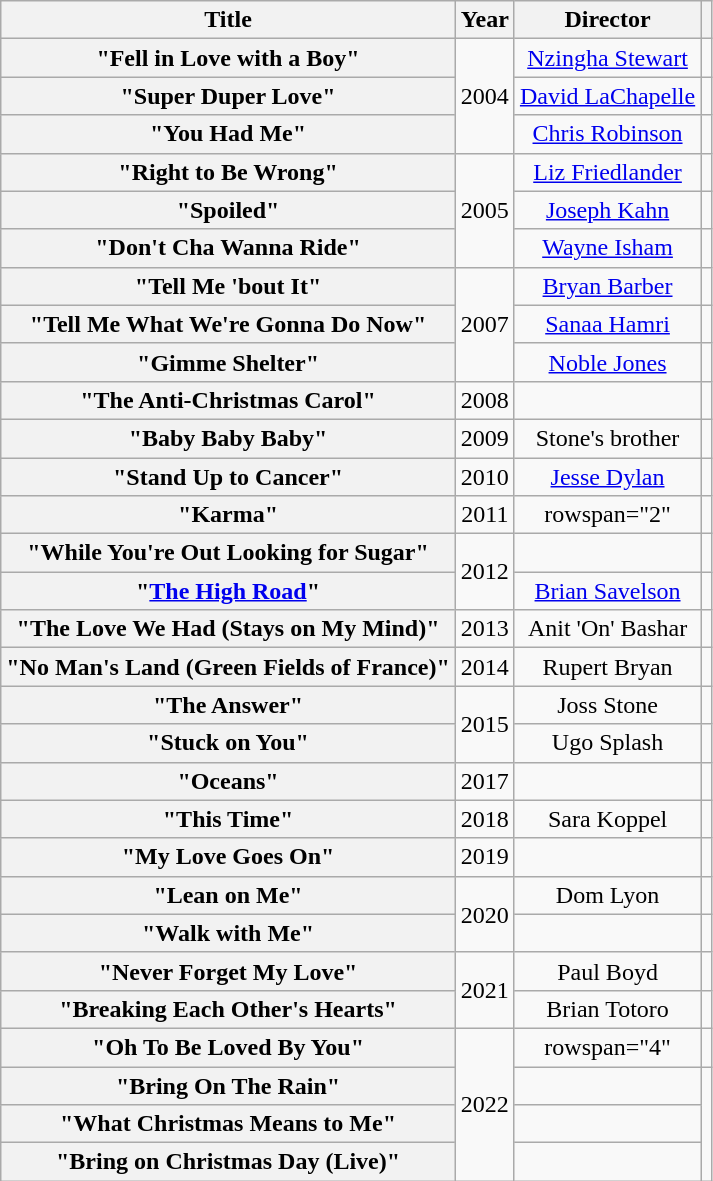<table class="wikitable plainrowheaders" style="text-align:center;">
<tr>
<th scope="col">Title</th>
<th scope="col">Year</th>
<th scope="col">Director</th>
<th scope="col"></th>
</tr>
<tr>
<th scope="row">"Fell in Love with a Boy"</th>
<td rowspan="3">2004</td>
<td><a href='#'>Nzingha Stewart</a></td>
<td></td>
</tr>
<tr>
<th scope="row">"Super Duper Love"</th>
<td><a href='#'>David LaChapelle</a></td>
<td></td>
</tr>
<tr>
<th scope="row">"You Had Me"</th>
<td><a href='#'>Chris Robinson</a></td>
<td></td>
</tr>
<tr>
<th scope="row">"Right to Be Wrong"</th>
<td rowspan="3">2005</td>
<td><a href='#'>Liz Friedlander</a></td>
<td></td>
</tr>
<tr>
<th scope="row">"Spoiled"</th>
<td><a href='#'>Joseph Kahn</a></td>
<td></td>
</tr>
<tr>
<th scope="row">"Don't Cha Wanna Ride"</th>
<td><a href='#'>Wayne Isham</a></td>
<td></td>
</tr>
<tr>
<th scope="row">"Tell Me 'bout It"</th>
<td rowspan="3">2007</td>
<td><a href='#'>Bryan Barber</a></td>
<td></td>
</tr>
<tr>
<th scope="row">"Tell Me What We're Gonna Do Now"<br></th>
<td><a href='#'>Sanaa Hamri</a></td>
<td></td>
</tr>
<tr>
<th scope="row">"Gimme Shelter"<br></th>
<td><a href='#'>Noble Jones</a></td>
<td></td>
</tr>
<tr>
<th scope="row">"The Anti-Christmas Carol"</th>
<td>2008</td>
<td></td>
<td></td>
</tr>
<tr>
<th scope="row">"Baby Baby Baby"</th>
<td>2009</td>
<td>Stone's brother</td>
<td></td>
</tr>
<tr>
<th scope="row">"Stand Up to Cancer"<br></th>
<td>2010</td>
<td><a href='#'>Jesse Dylan</a></td>
<td></td>
</tr>
<tr>
<th scope="row">"Karma"</th>
<td>2011</td>
<td>rowspan="2" </td>
<td></td>
</tr>
<tr>
<th scope="row">"While You're Out Looking for Sugar"</th>
<td rowspan="2">2012</td>
<td></td>
</tr>
<tr>
<th scope="row">"<a href='#'>The High Road</a>"</th>
<td><a href='#'>Brian Savelson</a></td>
<td></td>
</tr>
<tr>
<th scope="row">"The Love We Had (Stays on My Mind)"</th>
<td>2013</td>
<td>Anit 'On' Bashar</td>
<td></td>
</tr>
<tr>
<th scope="row">"No Man's Land (Green Fields of France)"<br></th>
<td>2014</td>
<td>Rupert Bryan</td>
<td></td>
</tr>
<tr>
<th scope="row">"The Answer"</th>
<td rowspan="2">2015</td>
<td>Joss Stone</td>
<td></td>
</tr>
<tr>
<th scope="row">"Stuck on You"</th>
<td>Ugo Splash</td>
<td></td>
</tr>
<tr>
<th scope="row">"Oceans"</th>
<td>2017</td>
<td></td>
<td></td>
</tr>
<tr>
<th scope="row">"This Time"<br></th>
<td>2018</td>
<td>Sara Koppel</td>
<td></td>
</tr>
<tr>
<th scope="row">"My Love Goes On"<br></th>
<td>2019</td>
<td></td>
<td></td>
</tr>
<tr>
<th scope="row">"Lean on Me"<br></th>
<td rowspan="2">2020</td>
<td>Dom Lyon</td>
<td></td>
</tr>
<tr>
<th scope="row">"Walk with Me"</th>
<td></td>
<td></td>
</tr>
<tr>
<th scope="row">"Never Forget My Love"</th>
<td rowspan="2">2021</td>
<td>Paul Boyd</td>
<td></td>
</tr>
<tr>
<th scope="row">"Breaking Each Other's Hearts"</th>
<td>Brian Totoro</td>
<td></td>
</tr>
<tr>
<th scope="row">"Oh To Be Loved By You"</th>
<td rowspan="4">2022</td>
<td>rowspan="4" </td>
<td></td>
</tr>
<tr>
<th scope="row">"Bring On The Rain"<br></th>
<td></td>
</tr>
<tr>
<th scope="row">"What Christmas Means to Me"</th>
<td></td>
</tr>
<tr>
<th scope="row">"Bring on Christmas Day (Live)"</th>
<td></td>
</tr>
</table>
